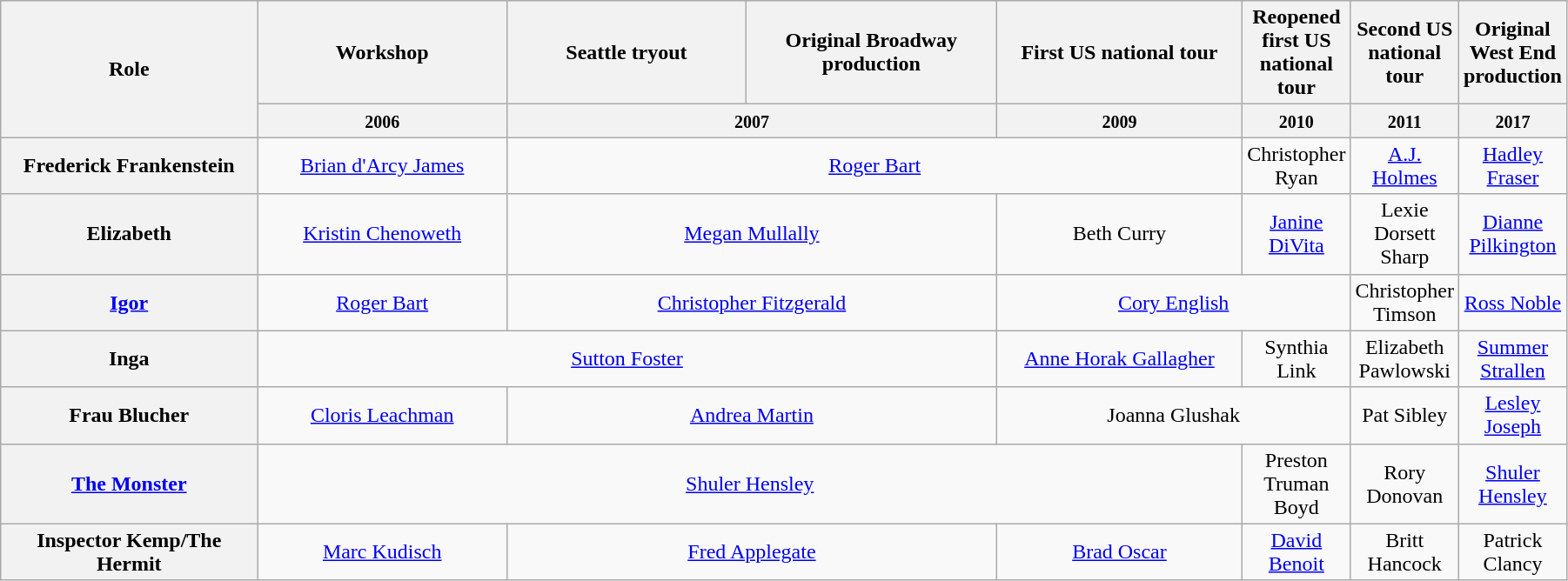<table class="wikitable" width="95%">
<tr>
<th rowspan=2 width="20%">Role</th>
<th width="20%">Workshop</th>
<th width="20%">Seattle tryout</th>
<th width="20%">Original Broadway production</th>
<th width="20%">First US national tour</th>
<th width="20%">Reopened first US national tour</th>
<th width="20%">Second US national tour</th>
<th width="20%">Original West End production</th>
</tr>
<tr>
<th><small>2006</small></th>
<th colspan=2><small>2007</small></th>
<th><small>2009</small></th>
<th><small>2010</small></th>
<th><small>2011</small></th>
<th><small>2017</small></th>
</tr>
<tr>
<th>Frederick Frankenstein</th>
<td align="center"><a href='#'>Brian d'Arcy James</a></td>
<td colspan="3" align="center"><a href='#'>Roger Bart</a></td>
<td align="center">Christopher Ryan</td>
<td align="center"><a href='#'>A.J. Holmes</a></td>
<td align="center"><a href='#'>Hadley Fraser</a></td>
</tr>
<tr>
<th>Elizabeth</th>
<td align="center"><a href='#'>Kristin Chenoweth</a></td>
<td colspan=2 align="center"><a href='#'>Megan Mullally</a></td>
<td align="center">Beth Curry</td>
<td align="center"><a href='#'>Janine DiVita</a></td>
<td align="center">Lexie Dorsett Sharp</td>
<td align="center"><a href='#'>Dianne Pilkington</a></td>
</tr>
<tr>
<th><a href='#'>Igor</a></th>
<td align="center"><a href='#'>Roger Bart</a></td>
<td colspan=2 align="center"><a href='#'>Christopher Fitzgerald</a></td>
<td colspan=2 align="center"><a href='#'>Cory English</a></td>
<td align="center">Christopher Timson</td>
<td align="center"><a href='#'>Ross Noble</a></td>
</tr>
<tr>
<th>Inga</th>
<td colspan=3 align="center"><a href='#'>Sutton Foster</a></td>
<td align="center"><a href='#'>Anne Horak Gallagher</a></td>
<td align="center">Synthia Link</td>
<td align="center">Elizabeth Pawlowski</td>
<td align="center"><a href='#'>Summer Strallen</a></td>
</tr>
<tr>
<th>Frau Blucher</th>
<td align="center"><a href='#'>Cloris Leachman</a></td>
<td colspan=2 align="center"><a href='#'>Andrea Martin</a></td>
<td colspan=2 align="center">Joanna Glushak</td>
<td align="center">Pat Sibley</td>
<td align="center"><a href='#'>Lesley Joseph</a></td>
</tr>
<tr>
<th><a href='#'>The Monster</a></th>
<td colspan="4" align="center"><a href='#'>Shuler Hensley</a></td>
<td align="center">Preston Truman Boyd</td>
<td align="center">Rory Donovan</td>
<td align="center"><a href='#'>Shuler Hensley</a></td>
</tr>
<tr>
<th>Inspector Kemp/The Hermit</th>
<td align="center"><a href='#'>Marc Kudisch</a></td>
<td colspan=2 rowspan=2 align="center"><a href='#'>Fred Applegate</a></td>
<td rowspan=2 align="center"><a href='#'>Brad Oscar</a></td>
<td rowspan=2 align=center><a href='#'>David Benoit</a></td>
<td align="center">Britt Hancock</td>
<td rowspan=2 align="center">Patrick Clancy</td>
</tr>
</table>
